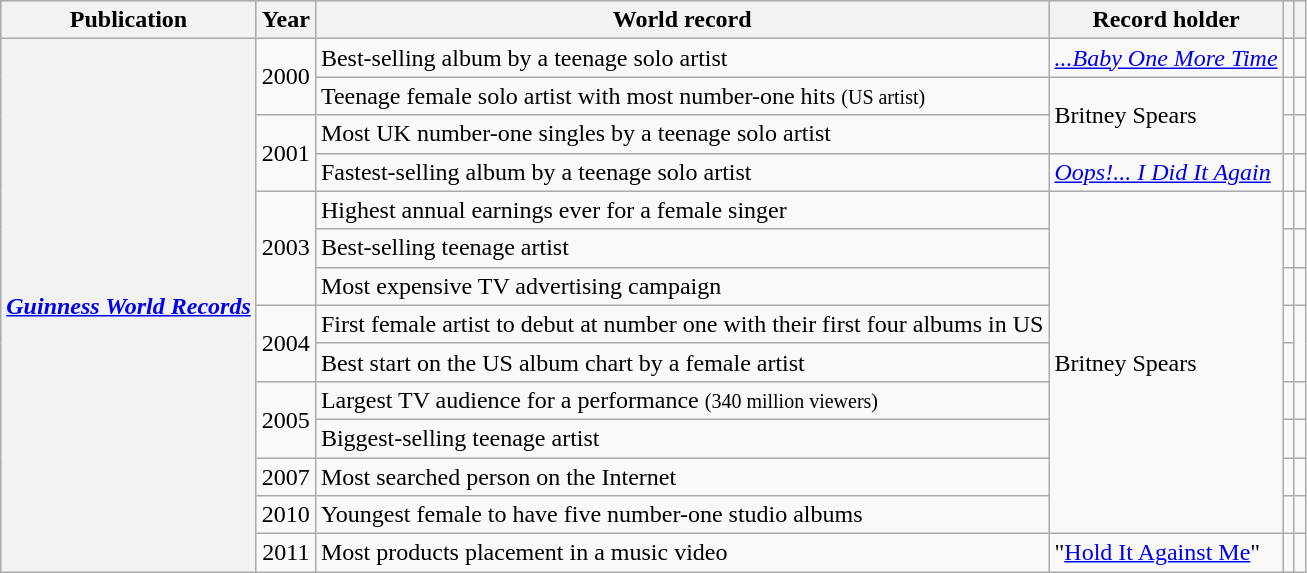<table class="wikitable sortable plainrowheaders">
<tr style="background:#ccc; text-align:center;">
<th scope="col">Publication</th>
<th scope="col">Year</th>
<th scope="col">World record</th>
<th scope="col">Record holder</th>
<th scope="col"></th>
<th scope="col" class="unsortable"></th>
</tr>
<tr>
<th scope="row" rowspan="14"><em><a href='#'>Guinness World Records</a></em></th>
<td rowspan="2" style="text-align:center;">2000</td>
<td>Best-selling album by a teenage solo artist</td>
<td><em><a href='#'>...Baby One More Time</a></em></td>
<td></td>
<td style="text-align:center;"></td>
</tr>
<tr>
<td>Teenage female solo artist with most number-one hits <small>(US artist)</small></td>
<td rowspan="2">Britney Spears</td>
<td></td>
<td style="text-align:center;"></td>
</tr>
<tr>
<td rowspan="2" style="text-align:center;">2001</td>
<td>Most UK number-one singles by a teenage solo artist</td>
<td></td>
<td style="text-align:center;"></td>
</tr>
<tr>
<td>Fastest-selling album by a teenage solo artist</td>
<td><em><a href='#'>Oops!... I Did It Again</a></em></td>
<td></td>
<td style="text-align:center;"></td>
</tr>
<tr>
<td rowspan="3" style="text-align:center;">2003</td>
<td>Highest annual earnings ever for a female singer</td>
<td rowspan="9">Britney Spears</td>
<td></td>
<td style="text-align:center;"></td>
</tr>
<tr>
<td>Best-selling teenage artist</td>
<td></td>
<td style="text-align:center;"></td>
</tr>
<tr>
<td>Most expensive TV advertising campaign </td>
<td></td>
<td style="text-align:center;"></td>
</tr>
<tr>
<td rowspan="2" style="text-align:center;">2004</td>
<td>First female artist to debut at number one with their first four albums in US</td>
<td></td>
<td rowspan="2" style="text-align:center;"></td>
</tr>
<tr>
<td>Best start on the US album chart by a female artist</td>
<td></td>
</tr>
<tr>
<td rowspan="2" style="text-align:center;">2005</td>
<td>Largest TV audience for a performance <small>(340 million viewers)</small></td>
<td></td>
<td style="text-align:center;"></td>
</tr>
<tr>
<td>Biggest-selling teenage artist</td>
<td></td>
<td style="text-align:center;"></td>
</tr>
<tr>
<td style="text-align:center;">2007</td>
<td>Most searched person on the Internet</td>
<td></td>
<td style="text-align:center;"></td>
</tr>
<tr>
<td style="text-align:center;">2010</td>
<td>Youngest female to have five number-one studio albums</td>
<td></td>
<td style="text-align:center;"></td>
</tr>
<tr>
<td style="text-align:center;">2011</td>
<td>Most products placement in a music video</td>
<td>"<a href='#'>Hold It Against Me</a>"</td>
<td></td>
<td style="text-align:center;"></td>
</tr>
</table>
